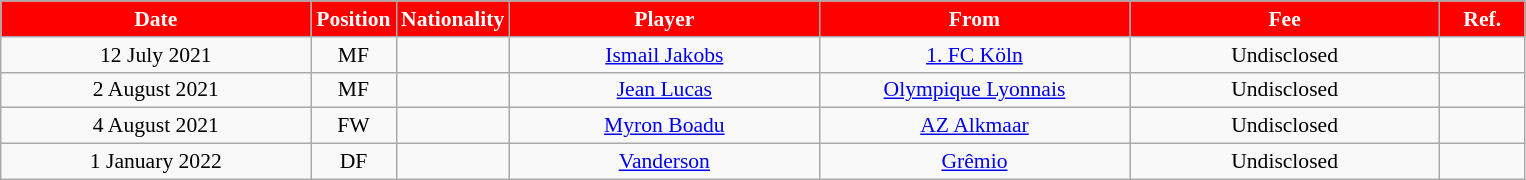<table class="wikitable"  style="text-align:center; font-size:90%; ">
<tr>
<th style="background:#ff0000; color:white; width:200px;">Date</th>
<th style="background:#ff0000; color:white; width:50px;">Position</th>
<th style="background:#ff0000; color:white; width:50px;">Nationality</th>
<th style="background:#ff0000; color:white; width:200px;">Player</th>
<th style="background:#ff0000; color:white; width:200px;">From</th>
<th style="background:#ff0000; color:white; width:200px;">Fee</th>
<th style="background:#ff0000; color:white; width:50px;">Ref.</th>
</tr>
<tr>
<td>12 July 2021</td>
<td>MF</td>
<td></td>
<td><a href='#'>Ismail Jakobs</a></td>
<td><a href='#'>1. FC Köln</a></td>
<td>Undisclosed</td>
<td></td>
</tr>
<tr>
<td>2 August 2021</td>
<td>MF</td>
<td></td>
<td><a href='#'>Jean Lucas</a></td>
<td><a href='#'>Olympique Lyonnais</a></td>
<td>Undisclosed</td>
<td></td>
</tr>
<tr>
<td>4 August 2021</td>
<td>FW</td>
<td></td>
<td><a href='#'>Myron Boadu</a></td>
<td><a href='#'>AZ Alkmaar</a></td>
<td>Undisclosed</td>
<td></td>
</tr>
<tr>
<td>1 January 2022</td>
<td>DF</td>
<td></td>
<td><a href='#'>Vanderson</a></td>
<td><a href='#'>Grêmio</a></td>
<td>Undisclosed</td>
<td></td>
</tr>
</table>
